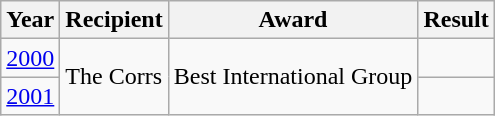<table class="wikitable">
<tr>
<th>Year</th>
<th>Recipient</th>
<th>Award</th>
<th>Result</th>
</tr>
<tr>
<td><a href='#'>2000</a></td>
<td rowspan="2">The Corrs</td>
<td rowspan="2">Best International Group</td>
<td></td>
</tr>
<tr>
<td><a href='#'>2001</a></td>
<td></td>
</tr>
</table>
